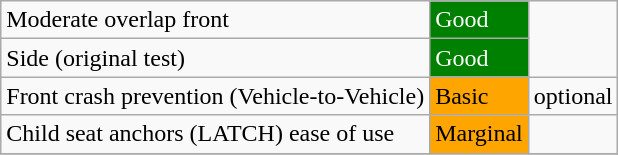<table class="wikitable">
<tr>
<td>Moderate overlap front</td>
<td style="color:white;background: green">Good</td>
</tr>
<tr>
<td>Side (original test)</td>
<td style="color:white;background: green">Good</td>
</tr>
<tr>
<td>Front crash prevention (Vehicle-to-Vehicle)</td>
<td style="background: orange">Basic</td>
<td>optional</td>
</tr>
<tr>
<td>Child seat anchors (LATCH) ease of use</td>
<td style="background: orange">Marginal</td>
<td></td>
</tr>
<tr>
</tr>
</table>
